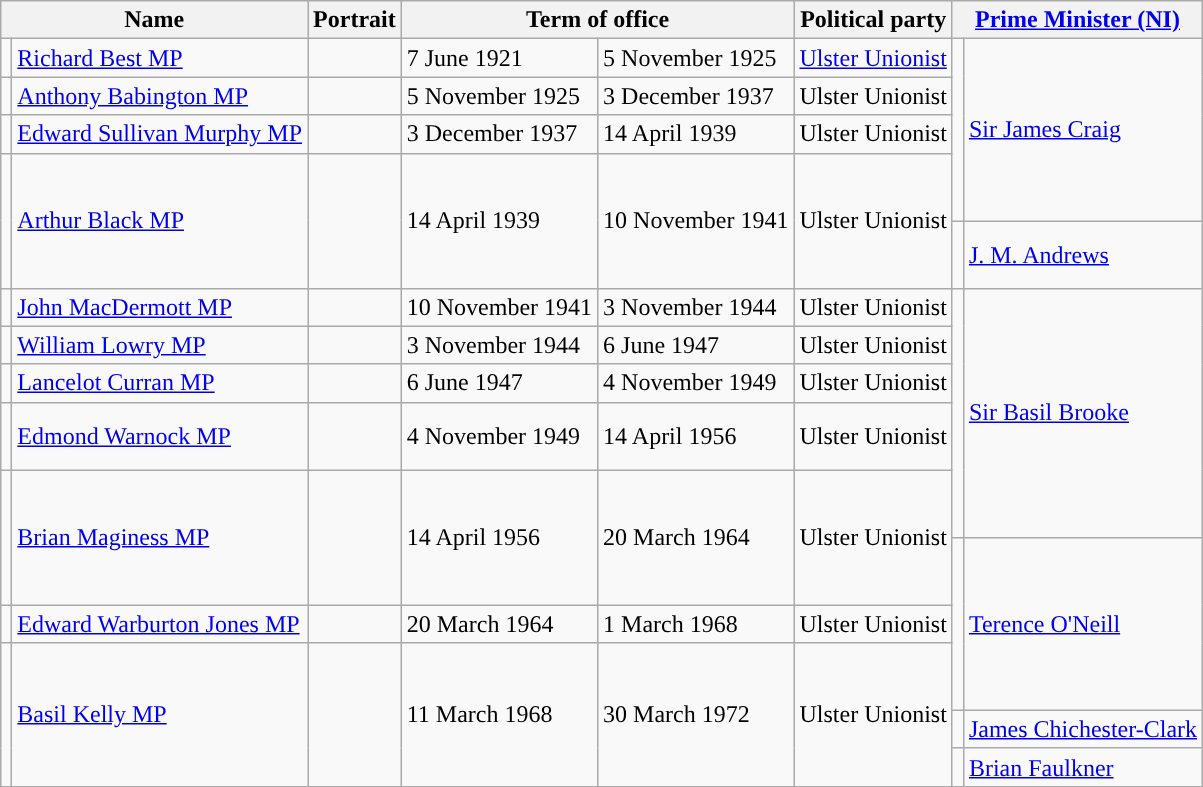<table class="wikitable">
<tr>
<th colspan=2>Name</th>
<th>Portrait</th>
<th colspan=2>Term of office</th>
<th>Political party</th>
<th colspan=2><a href='#'>Prime Minister (NI)</a></th>
</tr>
<tr>
<td style="background-color: "></td>
<td><a href='#'>Richard Best MP</a></td>
<td></td>
<td>7 June 1921</td>
<td>5 November 1925</td>
<td><a href='#'>Ulster Unionist</a></td>
<td rowspan="4" style="background-color: "></td>
<td rowspan=4><a href='#'>Sir James Craig</a></td>
</tr>
<tr>
<td style="background-color: "></td>
<td><a href='#'>Anthony Babington MP</a></td>
<td></td>
<td>5 November 1925</td>
<td>3 December 1937</td>
<td>Ulster Unionist</td>
</tr>
<tr>
<td style="background-color: "></td>
<td><a href='#'>Edward Sullivan Murphy MP</a></td>
<td></td>
<td>3 December 1937</td>
<td>14 April 1939</td>
<td>Ulster Unionist</td>
</tr>
<tr style="height:45px">
<td rowspan="2" style="background-color: "></td>
<td rowspan=2><a href='#'>Arthur Black MP</a></td>
<td rowspan=2></td>
<td rowspan=2>14 April 1939</td>
<td rowspan=2>10 November 1941</td>
<td rowspan=2>Ulster Unionist</td>
</tr>
<tr style="height:45px">
<td rowspan="2" style="background-color: "></td>
<td rowspan=2><a href='#'>J. M. Andrews</a></td>
</tr>
<tr>
<td rowspan="2" style="background-color: "></td>
<td rowspan=2><a href='#'>John MacDermott MP</a></td>
<td rowspan=2></td>
<td rowspan=2>10 November 1941</td>
<td rowspan=2>3 November 1944</td>
<td rowspan=2>Ulster Unionist</td>
</tr>
<tr>
<td rowspan="5" style="background-color: "></td>
<td rowspan=5><a href='#'>Sir Basil Brooke</a></td>
</tr>
<tr>
<td style="background-color: "></td>
<td><a href='#'>William Lowry MP</a></td>
<td></td>
<td>3 November 1944</td>
<td>6 June 1947</td>
<td>Ulster Unionist</td>
</tr>
<tr>
<td style="background-color: "></td>
<td><a href='#'>Lancelot Curran MP</a></td>
<td></td>
<td>6 June 1947</td>
<td>4 November 1949</td>
<td>Ulster Unionist</td>
</tr>
<tr style="height:45px">
<td style="background-color: "></td>
<td><a href='#'>Edmond Warnock MP</a></td>
<td></td>
<td>4 November 1949</td>
<td>14 April 1956</td>
<td>Ulster Unionist</td>
</tr>
<tr style="height:45px">
<td rowspan="2" style="background-color: "></td>
<td rowspan=2><a href='#'>Brian Maginess MP</a></td>
<td rowspan=2></td>
<td rowspan=2>14 April 1956</td>
<td rowspan=2>20 March 1964</td>
<td rowspan=2>Ulster Unionist</td>
</tr>
<tr style="height:45px">
<td rowspan="3" style="background-color: "></td>
<td rowspan=3><a href='#'>Terence O'Neill</a></td>
</tr>
<tr>
<td style="background-color: "></td>
<td><a href='#'>Edward Warburton Jones MP</a></td>
<td></td>
<td>20 March 1964</td>
<td>1 March 1968</td>
<td>Ulster Unionist</td>
</tr>
<tr style="height:45px">
<td rowspan="3" style="background-color: "></td>
<td rowspan=3><a href='#'>Basil Kelly MP</a></td>
<td rowspan=3></td>
<td rowspan=3>11 March 1968</td>
<td rowspan=3>30 March 1972</td>
<td rowspan=3>Ulster Unionist</td>
</tr>
<tr>
<td style="background-color: "></td>
<td><a href='#'>James Chichester-Clark</a></td>
</tr>
<tr>
<td style="background-color: "></td>
<td><a href='#'>Brian Faulkner</a></td>
</tr>
<tr>
</tr>
</table>
